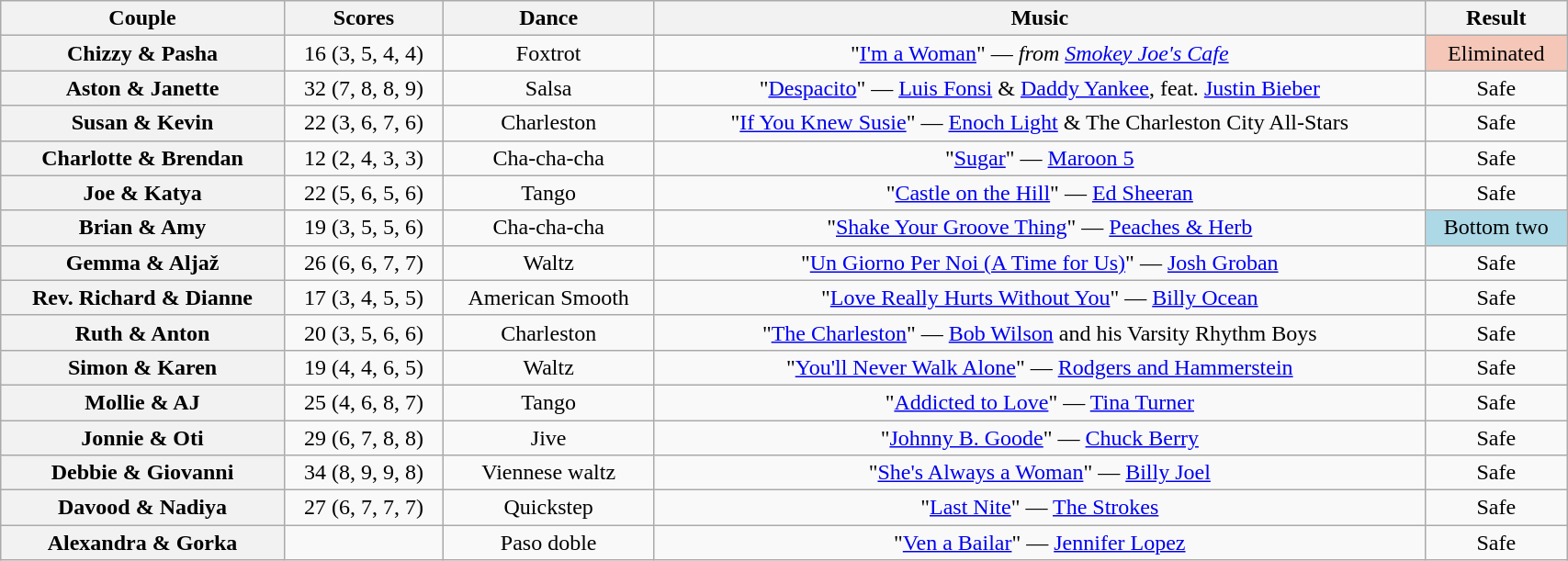<table class="wikitable sortable" style="text-align:center; width: 90%">
<tr>
<th scope="col">Couple</th>
<th scope="col">Scores</th>
<th scope="col" class="unsortable">Dance</th>
<th scope="col" class="unsortable">Music</th>
<th scope="col" class="unsortable">Result</th>
</tr>
<tr>
<th scope="row">Chizzy & Pasha</th>
<td>16 (3, 5, 4, 4)</td>
<td>Foxtrot</td>
<td>"<a href='#'>I'm a Woman</a>" — <em>from <a href='#'>Smokey Joe's Cafe</a></em></td>
<td bgcolor="f4c7b8">Eliminated</td>
</tr>
<tr>
<th scope="row">Aston & Janette</th>
<td>32 (7, 8, 8, 9)</td>
<td>Salsa</td>
<td>"<a href='#'>Despacito</a>" — <a href='#'>Luis Fonsi</a> & <a href='#'>Daddy Yankee</a>, feat. <a href='#'>Justin Bieber</a></td>
<td>Safe</td>
</tr>
<tr>
<th scope="row">Susan & Kevin</th>
<td>22 (3, 6, 7, 6)</td>
<td>Charleston</td>
<td>"<a href='#'>If You Knew Susie</a>" — <a href='#'>Enoch Light</a> & The Charleston City All-Stars</td>
<td>Safe</td>
</tr>
<tr>
<th scope="row">Charlotte & Brendan</th>
<td>12 (2, 4, 3, 3)</td>
<td>Cha-cha-cha</td>
<td>"<a href='#'>Sugar</a>" — <a href='#'>Maroon 5</a></td>
<td>Safe</td>
</tr>
<tr>
<th scope="row">Joe & Katya</th>
<td>22 (5, 6, 5, 6)</td>
<td>Tango</td>
<td>"<a href='#'>Castle on the Hill</a>" — <a href='#'>Ed Sheeran</a></td>
<td>Safe</td>
</tr>
<tr>
<th scope="row">Brian & Amy</th>
<td>19 (3, 5, 5, 6)</td>
<td>Cha-cha-cha</td>
<td>"<a href='#'>Shake Your Groove Thing</a>" — <a href='#'>Peaches & Herb</a></td>
<td bgcolor="lightblue">Bottom two</td>
</tr>
<tr>
<th scope="row">Gemma & Aljaž</th>
<td>26 (6, 6, 7, 7)</td>
<td>Waltz</td>
<td>"<a href='#'>Un Giorno Per Noi (A Time for Us)</a>" — <a href='#'>Josh Groban</a></td>
<td>Safe</td>
</tr>
<tr>
<th scope="row">Rev. Richard & Dianne</th>
<td>17 (3, 4, 5, 5)</td>
<td>American Smooth</td>
<td>"<a href='#'>Love Really Hurts Without You</a>" — <a href='#'>Billy Ocean</a></td>
<td>Safe</td>
</tr>
<tr>
<th scope="row">Ruth & Anton</th>
<td>20 (3, 5, 6, 6)</td>
<td>Charleston</td>
<td>"<a href='#'>The Charleston</a>" — <a href='#'>Bob Wilson</a> and his Varsity Rhythm Boys</td>
<td>Safe</td>
</tr>
<tr>
<th scope="row">Simon & Karen</th>
<td>19 (4, 4, 6, 5)</td>
<td>Waltz</td>
<td>"<a href='#'>You'll Never Walk Alone</a>" — <a href='#'>Rodgers and Hammerstein</a></td>
<td>Safe</td>
</tr>
<tr>
<th scope="row">Mollie & AJ</th>
<td>25 (4, 6, 8, 7)</td>
<td>Tango</td>
<td>"<a href='#'>Addicted to Love</a>" — <a href='#'>Tina Turner</a></td>
<td>Safe</td>
</tr>
<tr>
<th scope="row">Jonnie & Oti</th>
<td>29 (6, 7, 8, 8)</td>
<td>Jive</td>
<td>"<a href='#'>Johnny B. Goode</a>" — <a href='#'>Chuck Berry</a></td>
<td>Safe</td>
</tr>
<tr>
<th scope="row">Debbie & Giovanni</th>
<td>34 (8, 9, 9, 8)</td>
<td>Viennese waltz</td>
<td>"<a href='#'>She's Always a Woman</a>" — <a href='#'>Billy Joel</a></td>
<td>Safe</td>
</tr>
<tr>
<th scope="row">Davood & Nadiya</th>
<td>27 (6, 7, 7, 7)</td>
<td>Quickstep</td>
<td>"<a href='#'>Last Nite</a>" — <a href='#'>The Strokes</a></td>
<td>Safe</td>
</tr>
<tr>
<th scope="row">Alexandra & Gorka</th>
<td></td>
<td>Paso doble</td>
<td>"<a href='#'>Ven a Bailar</a>" — <a href='#'>Jennifer Lopez</a></td>
<td>Safe</td>
</tr>
</table>
